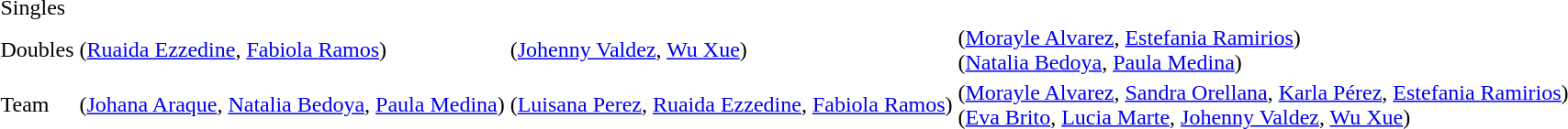<table>
<tr>
<td>Singles</td>
<td></td>
<td></td>
<td><br></td>
</tr>
<tr>
<td>Doubles</td>
<td> (<a href='#'>Ruaida Ezzedine</a>, <a href='#'>Fabiola Ramos</a>)</td>
<td> (<a href='#'>Johenny Valdez</a>, <a href='#'>Wu Xue</a>)</td>
<td> (<a href='#'>Morayle Alvarez</a>, <a href='#'>Estefania Ramirios</a>)<br> (<a href='#'>Natalia Bedoya</a>, <a href='#'>Paula Medina</a>)</td>
</tr>
<tr>
<td>Team</td>
<td> (<a href='#'>Johana Araque</a>, <a href='#'>Natalia Bedoya</a>, <a href='#'>Paula Medina</a>)</td>
<td> (<a href='#'>Luisana Perez</a>, <a href='#'>Ruaida Ezzedine</a>, <a href='#'>Fabiola Ramos</a>)</td>
<td> (<a href='#'>Morayle Alvarez</a>, <a href='#'>Sandra Orellana</a>, <a href='#'>Karla Pérez</a>, <a href='#'>Estefania Ramirios</a>)<br> (<a href='#'>Eva Brito</a>, <a href='#'>Lucia Marte</a>, <a href='#'>Johenny Valdez</a>, <a href='#'>Wu Xue</a>)</td>
</tr>
<tr>
</tr>
</table>
